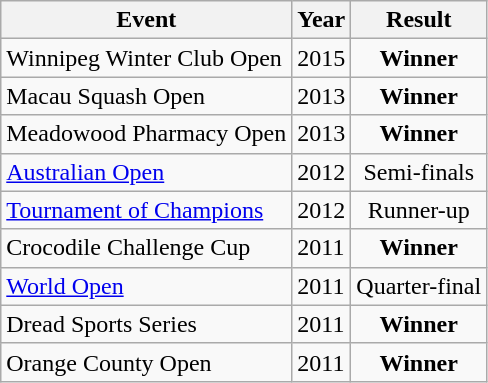<table class="wikitable sortable">
<tr>
<th style="text-align:center;">Event</th>
<th style="text-align:center;">Year</th>
<th style="text-align:center;">Result</th>
</tr>
<tr>
<td> Winnipeg Winter Club Open</td>
<td>2015</td>
<td style="text-align:center;"><strong>Winner</strong></td>
</tr>
<tr>
<td> Macau Squash Open</td>
<td>2013</td>
<td style="text-align:center;"><strong>Winner</strong></td>
</tr>
<tr>
<td> Meadowood Pharmacy Open</td>
<td>2013</td>
<td style="text-align:center;"><strong>Winner</strong></td>
</tr>
<tr>
<td> <a href='#'>Australian Open</a></td>
<td>2012</td>
<td style="text-align:center;">Semi-finals</td>
</tr>
<tr>
<td> <a href='#'>Tournament of Champions</a></td>
<td>2012</td>
<td style="text-align:center;">Runner-up</td>
</tr>
<tr>
<td> Crocodile Challenge Cup</td>
<td>2011</td>
<td style="text-align:center;"><strong>Winner</strong></td>
</tr>
<tr>
<td> <a href='#'>World Open</a></td>
<td>2011</td>
<td style="text-align:center;">Quarter-final</td>
</tr>
<tr>
<td> Dread Sports Series</td>
<td>2011</td>
<td style="text-align:center;"><strong>Winner</strong></td>
</tr>
<tr>
<td> Orange County Open</td>
<td>2011</td>
<td style="text-align:center;"><strong>Winner</strong></td>
</tr>
</table>
